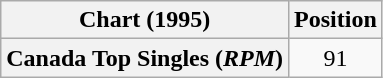<table class="wikitable plainrowheaders" style="text-align:center">
<tr>
<th>Chart (1995)</th>
<th>Position</th>
</tr>
<tr>
<th scope="row">Canada Top Singles (<em>RPM</em>)</th>
<td>91</td>
</tr>
</table>
